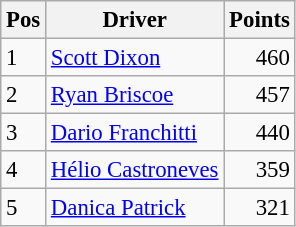<table class="wikitable" style="font-size: 95%;">
<tr>
<th>Pos</th>
<th>Driver</th>
<th>Points</th>
</tr>
<tr>
<td>1</td>
<td> <a href='#'>Scott Dixon</a></td>
<td align="right">460</td>
</tr>
<tr>
<td>2</td>
<td> <a href='#'>Ryan Briscoe</a></td>
<td align="right">457</td>
</tr>
<tr>
<td>3</td>
<td> <a href='#'>Dario Franchitti</a></td>
<td align="right">440</td>
</tr>
<tr>
<td>4</td>
<td> <a href='#'>Hélio Castroneves</a></td>
<td align="right">359</td>
</tr>
<tr>
<td>5</td>
<td> <a href='#'>Danica Patrick</a></td>
<td align="right">321</td>
</tr>
</table>
